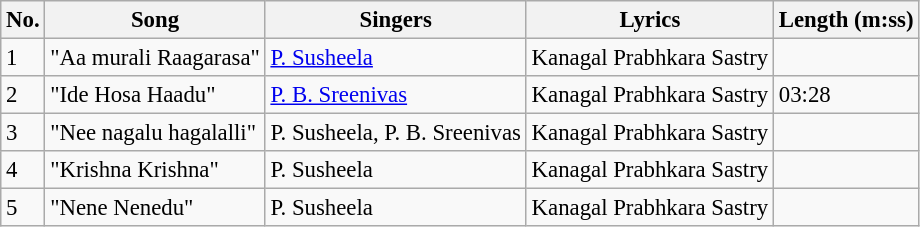<table class="wikitable" style="font-size:95%;">
<tr>
<th>No.</th>
<th>Song</th>
<th>Singers</th>
<th>Lyrics</th>
<th>Length (m:ss)</th>
</tr>
<tr>
<td>1</td>
<td>"Aa murali Raagarasa"</td>
<td><a href='#'>P. Susheela</a></td>
<td>Kanagal Prabhkara Sastry</td>
<td></td>
</tr>
<tr>
<td>2</td>
<td>"Ide Hosa Haadu"</td>
<td><a href='#'>P. B. Sreenivas</a></td>
<td>Kanagal Prabhkara Sastry</td>
<td>03:28</td>
</tr>
<tr>
<td>3</td>
<td>"Nee nagalu hagalalli"</td>
<td>P. Susheela, P. B. Sreenivas</td>
<td>Kanagal Prabhkara Sastry</td>
<td></td>
</tr>
<tr>
<td>4</td>
<td>"Krishna Krishna"</td>
<td>P. Susheela</td>
<td>Kanagal Prabhkara Sastry</td>
<td></td>
</tr>
<tr>
<td>5</td>
<td>"Nene Nenedu"</td>
<td>P. Susheela</td>
<td>Kanagal Prabhkara Sastry</td>
<td></td>
</tr>
</table>
